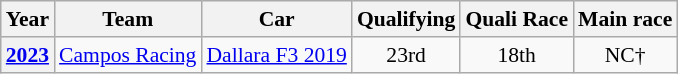<table class="wikitable" style="text-align:center; font-size:90%">
<tr>
<th>Year</th>
<th>Team</th>
<th>Car</th>
<th>Qualifying</th>
<th>Quali Race</th>
<th>Main race</th>
</tr>
<tr>
<th><a href='#'>2023</a></th>
<td align="left"> <a href='#'>Campos Racing</a></td>
<td align="left"><a href='#'>Dallara F3 2019</a></td>
<td>23rd</td>
<td>18th</td>
<td>NC†</td>
</tr>
</table>
